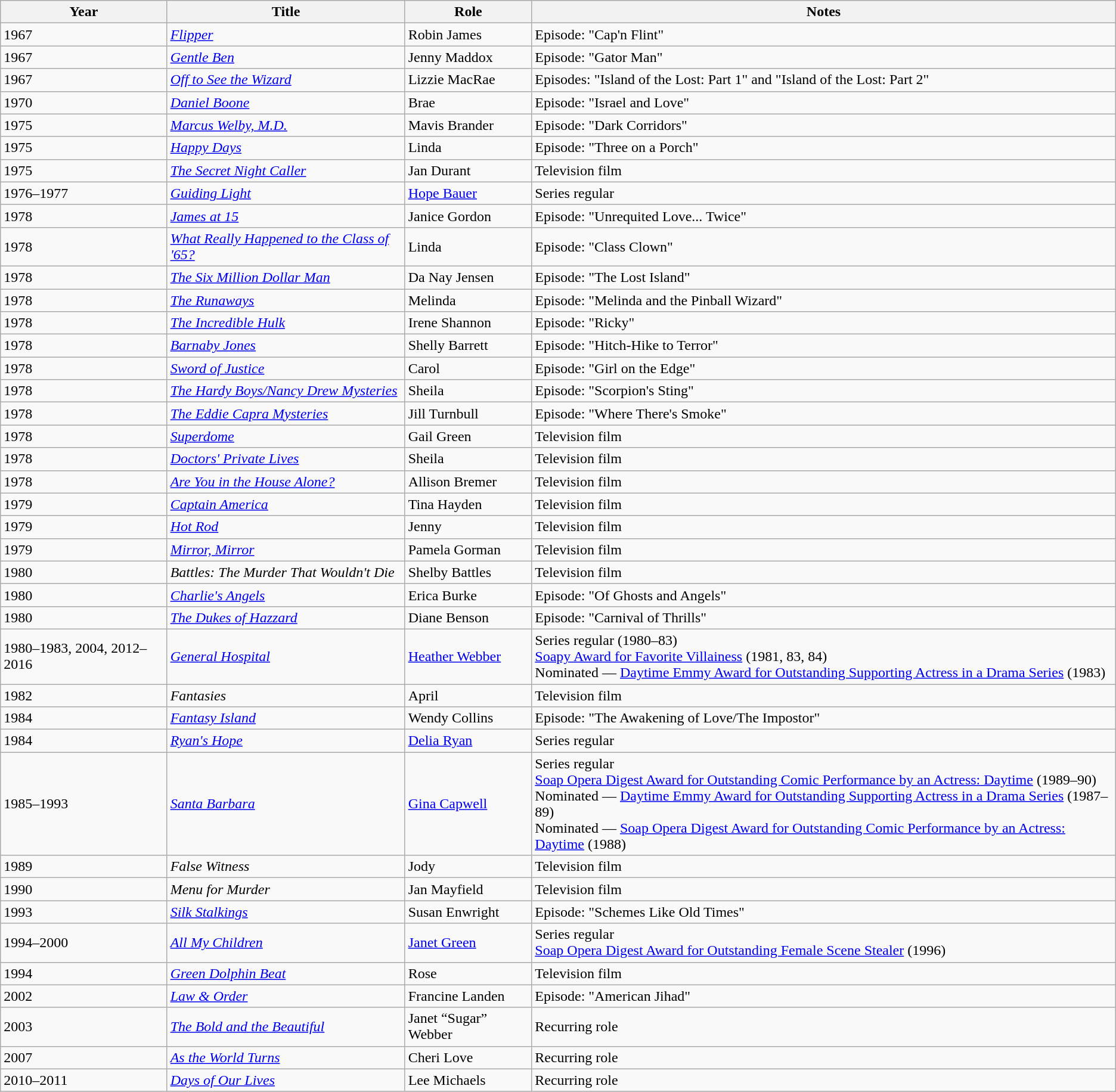<table class="wikitable sortable">
<tr>
<th>Year</th>
<th>Title</th>
<th>Role</th>
<th class="unsortable">Notes</th>
</tr>
<tr>
<td>1967</td>
<td><em><a href='#'>Flipper</a></em></td>
<td>Robin James</td>
<td>Episode: "Cap'n Flint"</td>
</tr>
<tr>
<td>1967</td>
<td><em><a href='#'>Gentle Ben</a></em></td>
<td>Jenny Maddox</td>
<td>Episode: "Gator Man"</td>
</tr>
<tr>
<td>1967</td>
<td><em><a href='#'>Off to See the Wizard</a></em></td>
<td>Lizzie MacRae</td>
<td>Episodes: "Island of the Lost: Part 1" and "Island of the Lost: Part 2"</td>
</tr>
<tr>
<td>1970</td>
<td><em><a href='#'>Daniel Boone</a></em></td>
<td>Brae</td>
<td>Episode: "Israel and Love"</td>
</tr>
<tr>
<td>1975</td>
<td><em><a href='#'>Marcus Welby, M.D.</a></em></td>
<td>Mavis Brander</td>
<td>Episode: "Dark Corridors"</td>
</tr>
<tr>
<td>1975</td>
<td><em><a href='#'>Happy Days</a></em></td>
<td>Linda</td>
<td>Episode: "Three on a Porch"</td>
</tr>
<tr>
<td>1975</td>
<td><em><a href='#'>The Secret Night Caller</a></em></td>
<td>Jan Durant</td>
<td>Television film</td>
</tr>
<tr>
<td>1976–1977</td>
<td><em><a href='#'>Guiding Light</a></em></td>
<td><a href='#'>Hope Bauer</a></td>
<td>Series regular</td>
</tr>
<tr>
<td>1978</td>
<td><em><a href='#'>James at 15</a></em></td>
<td>Janice Gordon</td>
<td>Episode: "Unrequited Love... Twice"</td>
</tr>
<tr>
<td>1978</td>
<td><em><a href='#'>What Really Happened to the Class of '65?</a></em></td>
<td>Linda</td>
<td>Episode: "Class Clown"</td>
</tr>
<tr>
<td>1978</td>
<td><em><a href='#'>The Six Million Dollar Man</a></em></td>
<td>Da Nay Jensen</td>
<td>Episode: "The Lost Island"</td>
</tr>
<tr>
<td>1978</td>
<td><em><a href='#'>The Runaways</a></em></td>
<td>Melinda</td>
<td>Episode: "Melinda and the Pinball Wizard"</td>
</tr>
<tr>
<td>1978</td>
<td><em><a href='#'>The Incredible Hulk</a></em></td>
<td>Irene Shannon</td>
<td>Episode: "Ricky"</td>
</tr>
<tr>
<td>1978</td>
<td><em><a href='#'>Barnaby Jones</a></em></td>
<td>Shelly Barrett</td>
<td>Episode: "Hitch-Hike to Terror"</td>
</tr>
<tr>
<td>1978</td>
<td><em><a href='#'>Sword of Justice</a></em></td>
<td>Carol</td>
<td>Episode: "Girl on the Edge"</td>
</tr>
<tr>
<td>1978</td>
<td><em><a href='#'>The Hardy Boys/Nancy Drew Mysteries</a></em></td>
<td>Sheila</td>
<td>Episode: "Scorpion's Sting"</td>
</tr>
<tr>
<td>1978</td>
<td><em><a href='#'>The Eddie Capra Mysteries</a></em></td>
<td>Jill Turnbull</td>
<td>Episode: "Where There's Smoke"</td>
</tr>
<tr>
<td>1978</td>
<td><em><a href='#'>Superdome</a></em></td>
<td>Gail Green</td>
<td>Television film</td>
</tr>
<tr>
<td>1978</td>
<td><em><a href='#'>Doctors' Private Lives</a></em></td>
<td>Sheila</td>
<td>Television film</td>
</tr>
<tr>
<td>1978</td>
<td><em><a href='#'>Are You in the House Alone?</a></em></td>
<td>Allison Bremer</td>
<td>Television film</td>
</tr>
<tr>
<td>1979</td>
<td><em><a href='#'>Captain America</a></em></td>
<td>Tina Hayden</td>
<td>Television film</td>
</tr>
<tr>
<td>1979</td>
<td><em><a href='#'>Hot Rod</a></em></td>
<td>Jenny</td>
<td>Television film</td>
</tr>
<tr>
<td>1979</td>
<td><em><a href='#'>Mirror, Mirror</a></em></td>
<td>Pamela Gorman</td>
<td>Television film</td>
</tr>
<tr>
<td>1980</td>
<td><em>Battles: The Murder That Wouldn't Die</em></td>
<td>Shelby Battles</td>
<td>Television film</td>
</tr>
<tr>
<td>1980</td>
<td><em><a href='#'>Charlie's Angels</a></em></td>
<td>Erica Burke</td>
<td>Episode: "Of Ghosts and Angels"</td>
</tr>
<tr>
<td>1980</td>
<td><em><a href='#'>The Dukes of Hazzard</a></em></td>
<td>Diane Benson</td>
<td>Episode: "Carnival of Thrills"</td>
</tr>
<tr>
<td>1980–1983, 2004, 2012–2016</td>
<td><em><a href='#'>General Hospital</a></em></td>
<td><a href='#'>Heather Webber</a></td>
<td>Series regular (1980–83)<br><a href='#'>Soapy Award for Favorite Villainess</a> (1981, 83, 84)<br>Nominated — <a href='#'>Daytime Emmy Award for Outstanding Supporting Actress in a Drama Series</a> (1983)</td>
</tr>
<tr>
<td>1982</td>
<td><em>Fantasies</em></td>
<td>April</td>
<td>Television film</td>
</tr>
<tr>
<td>1984</td>
<td><em><a href='#'>Fantasy Island</a></em></td>
<td>Wendy Collins</td>
<td>Episode: "The Awakening of Love/The Impostor"</td>
</tr>
<tr>
<td>1984</td>
<td><em><a href='#'>Ryan's Hope</a></em></td>
<td><a href='#'>Delia Ryan</a></td>
<td>Series regular</td>
</tr>
<tr>
<td>1985–1993</td>
<td><em><a href='#'>Santa Barbara</a></em></td>
<td><a href='#'>Gina Capwell</a></td>
<td>Series regular<br><a href='#'>Soap Opera Digest Award for Outstanding Comic Performance by an Actress: Daytime</a> (1989–90)<br>Nominated — <a href='#'>Daytime Emmy Award for Outstanding Supporting Actress in a Drama Series</a> (1987–89)<br>Nominated — <a href='#'>Soap Opera Digest Award for Outstanding Comic Performance by an Actress: Daytime</a> (1988)</td>
</tr>
<tr>
<td>1989</td>
<td><em>False Witness</em></td>
<td>Jody</td>
<td>Television film</td>
</tr>
<tr>
<td>1990</td>
<td><em>Menu for Murder</em></td>
<td>Jan Mayfield</td>
<td>Television film</td>
</tr>
<tr>
<td>1993</td>
<td><em><a href='#'>Silk Stalkings</a></em></td>
<td>Susan Enwright</td>
<td>Episode: "Schemes Like Old Times"</td>
</tr>
<tr>
<td>1994–2000</td>
<td><em><a href='#'>All My Children</a> </em></td>
<td><a href='#'>Janet Green</a></td>
<td>Series regular<br><a href='#'>Soap Opera Digest Award for Outstanding Female Scene Stealer</a> (1996)</td>
</tr>
<tr>
<td>1994</td>
<td><em><a href='#'>Green Dolphin Beat</a></em></td>
<td>Rose</td>
<td>Television film</td>
</tr>
<tr>
<td>2002</td>
<td><em><a href='#'>Law & Order</a></em></td>
<td>Francine Landen</td>
<td>Episode: "American Jihad"</td>
</tr>
<tr>
<td>2003</td>
<td><em><a href='#'>The Bold and the Beautiful</a></em></td>
<td>Janet “Sugar” Webber</td>
<td>Recurring role</td>
</tr>
<tr>
<td>2007</td>
<td><em><a href='#'>As the World Turns</a></em></td>
<td>Cheri Love</td>
<td>Recurring role</td>
</tr>
<tr>
<td>2010–2011</td>
<td><em><a href='#'>Days of Our Lives</a></em></td>
<td>Lee Michaels</td>
<td>Recurring role</td>
</tr>
</table>
